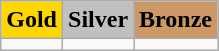<table class="wikitable">
<tr>
<td align=center bgcolor=gold> <strong>Gold</strong></td>
<td align=center bgcolor=silver> <strong>Silver</strong></td>
<td align=center bgcolor=cc9966> <strong>Bronze</strong></td>
</tr>
<tr>
<td></td>
<td></td>
<td></td>
</tr>
</table>
